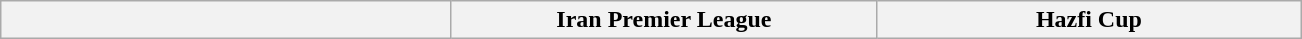<table class="wikitable" style="text-align: center;">
<tr>
<th width=293></th>
<th width=276>Iran Premier League</th>
<th width=276>Hazfi Cup</th>
</tr>
</table>
